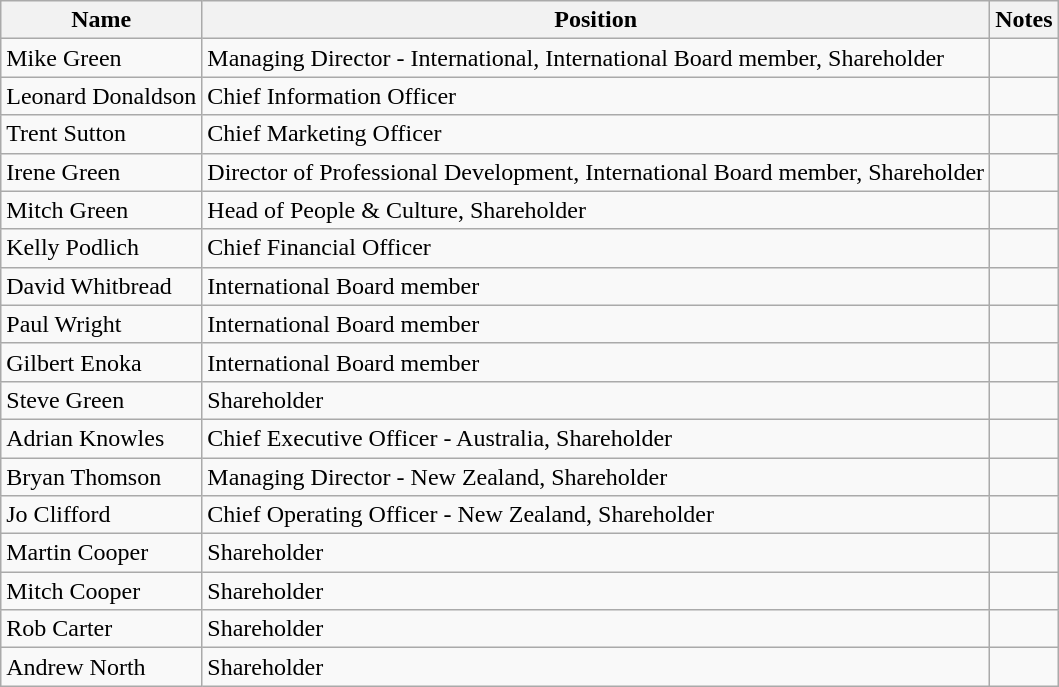<table class= "wikitable sortable">
<tr>
<th>Name</th>
<th>Position</th>
<th>Notes</th>
</tr>
<tr>
<td>Mike Green</td>
<td>Managing Director - International, International Board member, Shareholder</td>
<td></td>
</tr>
<tr>
<td>Leonard Donaldson</td>
<td>Chief Information Officer</td>
<td></td>
</tr>
<tr>
<td>Trent Sutton</td>
<td>Chief Marketing Officer</td>
<td></td>
</tr>
<tr>
<td>Irene Green</td>
<td>Director of Professional Development, International Board member, Shareholder</td>
<td></td>
</tr>
<tr>
<td>Mitch Green</td>
<td>Head of People & Culture, Shareholder</td>
<td></td>
</tr>
<tr>
<td>Kelly Podlich</td>
<td>Chief Financial Officer</td>
<td></td>
</tr>
<tr>
<td>David Whitbread</td>
<td>International Board member</td>
<td></td>
</tr>
<tr>
<td>Paul Wright</td>
<td>International Board member</td>
<td></td>
</tr>
<tr>
<td>Gilbert Enoka</td>
<td>International Board member</td>
<td></td>
</tr>
<tr>
<td>Steve Green</td>
<td>Shareholder</td>
<td></td>
</tr>
<tr>
<td>Adrian Knowles</td>
<td>Chief Executive Officer - Australia, Shareholder</td>
<td></td>
</tr>
<tr>
<td>Bryan Thomson</td>
<td>Managing Director - New Zealand, Shareholder</td>
<td></td>
</tr>
<tr>
<td>Jo Clifford</td>
<td>Chief Operating Officer - New Zealand, Shareholder</td>
<td></td>
</tr>
<tr>
<td>Martin Cooper</td>
<td>Shareholder</td>
<td></td>
</tr>
<tr>
<td>Mitch Cooper</td>
<td>Shareholder</td>
<td></td>
</tr>
<tr>
<td>Rob Carter</td>
<td>Shareholder</td>
<td></td>
</tr>
<tr>
<td>Andrew North</td>
<td>Shareholder</td>
<td></td>
</tr>
</table>
